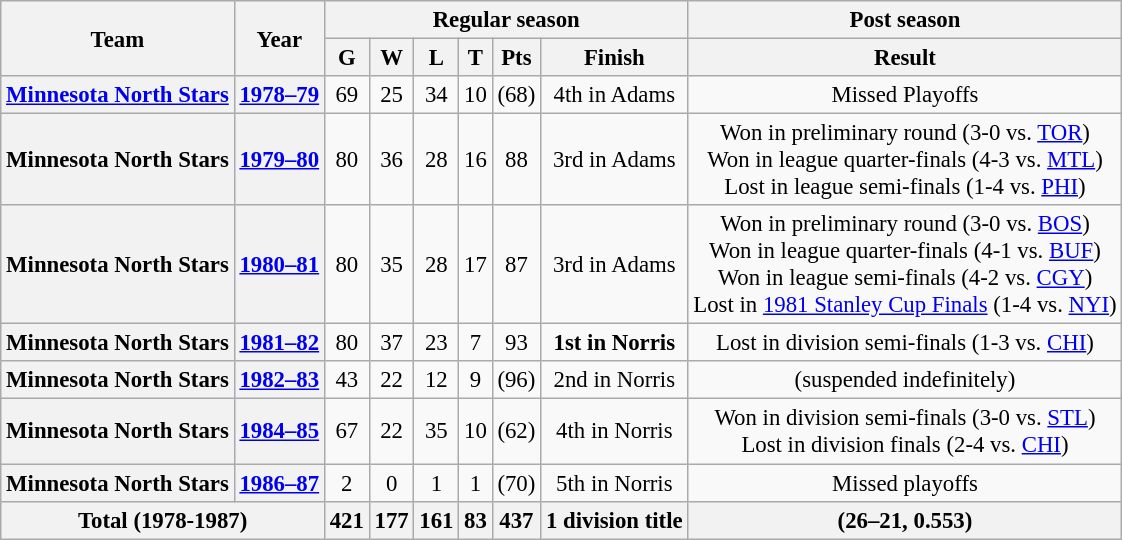<table class="wikitable" style="font-size: 95%; text-align:center;">
<tr>
<th rowspan="2">Team</th>
<th rowspan="2">Year</th>
<th colspan="6">Regular season</th>
<th colspan="1">Post season</th>
</tr>
<tr>
<th>G</th>
<th>W</th>
<th>L</th>
<th>T</th>
<th>Pts</th>
<th>Finish</th>
<th>Result</th>
</tr>
<tr>
<th><a href='#'>Minnesota North Stars</a></th>
<th><a href='#'>1978–79</a></th>
<td>69</td>
<td>25</td>
<td>34</td>
<td>10</td>
<td>(68)</td>
<td>4th in Adams</td>
<td>Missed Playoffs</td>
</tr>
<tr>
<th>Minnesota North Stars</th>
<th><a href='#'>1979–80</a></th>
<td>80</td>
<td>36</td>
<td>28</td>
<td>16</td>
<td>88</td>
<td>3rd in Adams</td>
<td>Won in preliminary round (3-0 vs. <a href='#'>TOR</a>) <br> Won in league quarter-finals (4-3 vs. <a href='#'>MTL</a>) <br> Lost in league semi-finals (1-4 vs. <a href='#'>PHI</a>)</td>
</tr>
<tr>
<th>Minnesota North Stars</th>
<th><a href='#'>1980–81</a></th>
<td>80</td>
<td>35</td>
<td>28</td>
<td>17</td>
<td>87</td>
<td>3rd in Adams</td>
<td>Won in preliminary round (3-0 vs. <a href='#'>BOS</a>) <br> Won in league quarter-finals (4-1 vs. <a href='#'>BUF</a>) <br> Won in league semi-finals (4-2 vs. <a href='#'>CGY</a>) <br> Lost in <a href='#'>1981 Stanley Cup Finals</a> (1-4 vs. <a href='#'>NYI</a>)</td>
</tr>
<tr>
<th>Minnesota North Stars</th>
<th><a href='#'>1981–82</a></th>
<td>80</td>
<td>37</td>
<td>23</td>
<td>7</td>
<td>93</td>
<td><strong>1st in Norris</strong></td>
<td>Lost in division semi-finals (1-3 vs. <a href='#'>CHI</a>)</td>
</tr>
<tr>
<th>Minnesota North Stars</th>
<th><a href='#'>1982–83</a></th>
<td>43</td>
<td>22</td>
<td>12</td>
<td>9</td>
<td>(96)</td>
<td>2nd in Norris</td>
<td>(suspended indefinitely)</td>
</tr>
<tr>
<th>Minnesota North Stars</th>
<th><a href='#'>1984–85</a></th>
<td>67</td>
<td>22</td>
<td>35</td>
<td>10</td>
<td>(62)</td>
<td>4th in Norris</td>
<td>Won in division semi-finals (3-0 vs. <a href='#'>STL</a>) <br> Lost in division finals (2-4 vs. <a href='#'>CHI</a>)</td>
</tr>
<tr>
<th>Minnesota North Stars</th>
<th><a href='#'>1986–87</a></th>
<td>2</td>
<td>0</td>
<td>1</td>
<td>1</td>
<td>(70)</td>
<td>5th in Norris</td>
<td>Missed playoffs</td>
</tr>
<tr>
<th colspan="2">Total (1978-1987)</th>
<th>421</th>
<th>177</th>
<th>161</th>
<th>83</th>
<th>437</th>
<th>1 division title</th>
<th>(26–21, 0.553)</th>
</tr>
</table>
